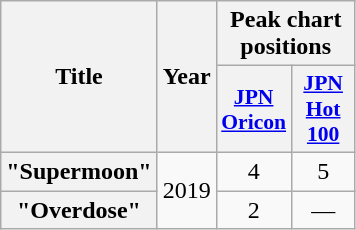<table class="wikitable plainrowheaders" style="text-align:center">
<tr>
<th rowspan="2">Title</th>
<th rowspan="2">Year</th>
<th colspan="2">Peak chart positions</th>
</tr>
<tr>
<th scope="col" style="width:2.5em;font-size:90%;"><a href='#'>JPN<br>Oricon</a><br></th>
<th scope="col" style="width:2.5em;font-size:90%;"><a href='#'>JPN<br>Hot 100</a><br></th>
</tr>
<tr>
<th scope="row">"Supermoon"</th>
<td rowspan="2">2019</td>
<td>4</td>
<td>5</td>
</tr>
<tr>
<th scope="row">"Overdose"</th>
<td>2</td>
<td>—</td>
</tr>
</table>
